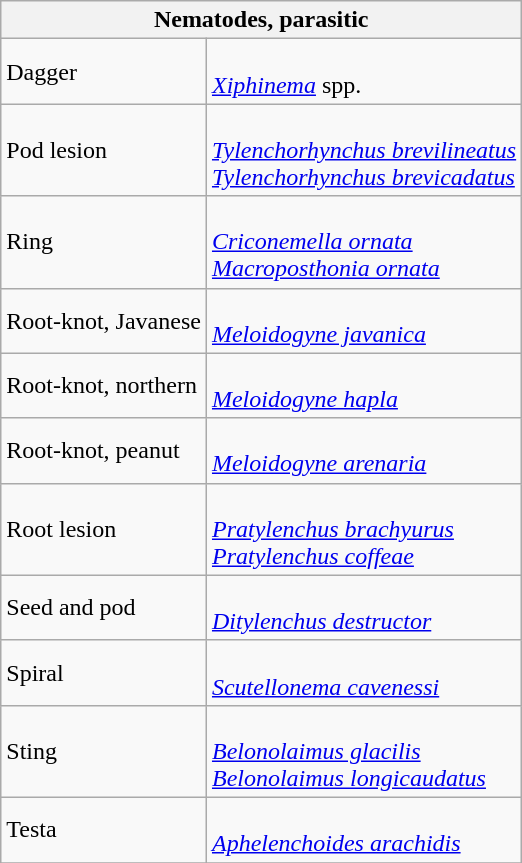<table class="wikitable" style="clear">
<tr>
<th colspan=2><strong>Nematodes, parasitic</strong><br></th>
</tr>
<tr>
<td>Dagger</td>
<td><br><em><a href='#'>Xiphinema</a></em> spp.</td>
</tr>
<tr>
<td>Pod lesion</td>
<td><br><em><a href='#'>Tylenchorhynchus brevilineatus</a></em> <br>
 <em><a href='#'>Tylenchorhynchus brevicadatus</a></em></td>
</tr>
<tr>
<td>Ring</td>
<td><br><em><a href='#'>Criconemella ornata</a></em> <br>
 <em><a href='#'>Macroposthonia ornata</a></em></td>
</tr>
<tr>
<td>Root-knot, Javanese</td>
<td><br><em><a href='#'>Meloidogyne javanica</a></em></td>
</tr>
<tr>
<td>Root-knot, northern</td>
<td><br><em><a href='#'>Meloidogyne hapla</a></em></td>
</tr>
<tr>
<td>Root-knot, peanut</td>
<td><br><em><a href='#'>Meloidogyne arenaria</a></em></td>
</tr>
<tr>
<td>Root lesion</td>
<td><br><em><a href='#'>Pratylenchus brachyurus</a></em><br>
<em><a href='#'>Pratylenchus coffeae</a></em></td>
</tr>
<tr>
<td>Seed and pod</td>
<td><br><em><a href='#'>Ditylenchus destructor</a></em></td>
</tr>
<tr>
<td>Spiral</td>
<td><br><em><a href='#'>Scutellonema cavenessi</a></em></td>
</tr>
<tr>
<td>Sting</td>
<td><br><em><a href='#'>Belonolaimus glacilis</a></em><br>
<em><a href='#'>Belonolaimus longicaudatus</a></em></td>
</tr>
<tr>
<td>Testa</td>
<td><br><em><a href='#'>Aphelenchoides arachidis</a></em></td>
</tr>
<tr>
</tr>
</table>
